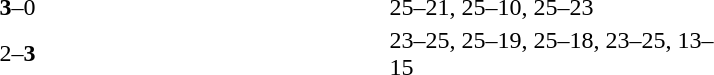<table>
<tr>
<th width=200></th>
<th width=80></th>
<th width=200></th>
<th width=220></th>
</tr>
<tr>
<td align=right><strong></strong></td>
<td align=center><strong>3</strong>–0</td>
<td></td>
<td>25–21, 25–10, 25–23</td>
</tr>
<tr>
<td align=right></td>
<td align=center>2–<strong>3</strong></td>
<td><strong></strong></td>
<td>23–25, 25–19, 25–18, 23–25, 13–15</td>
</tr>
</table>
